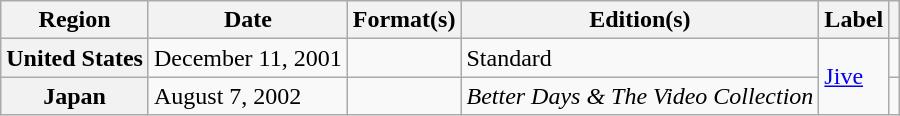<table class="wikitable plainrowheaders">
<tr>
<th scope="col">Region</th>
<th scope="col">Date</th>
<th scope="col">Format(s)</th>
<th scope="col">Edition(s)</th>
<th scope="col">Label</th>
<th scope="col"></th>
</tr>
<tr>
<th scope="row">United States</th>
<td>December 11, 2001</td>
<td></td>
<td>Standard</td>
<td rowspan="2"><a href='#'>Jive</a></td>
<td align="center"></td>
</tr>
<tr>
<th scope="row">Japan</th>
<td rowspan="1">August 7, 2002</td>
<td rowspan="1"></td>
<td><em>Better Days & The Video Collection</em></td>
<td align="center"></td>
</tr>
</table>
